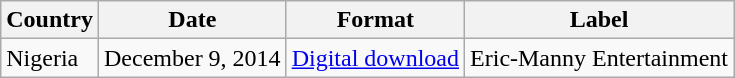<table class="wikitable">
<tr>
<th>Country</th>
<th>Date</th>
<th>Format</th>
<th>Label</th>
</tr>
<tr>
<td>Nigeria</td>
<td>December 9, 2014</td>
<td><a href='#'>Digital download</a></td>
<td>Eric-Manny Entertainment</td>
</tr>
</table>
